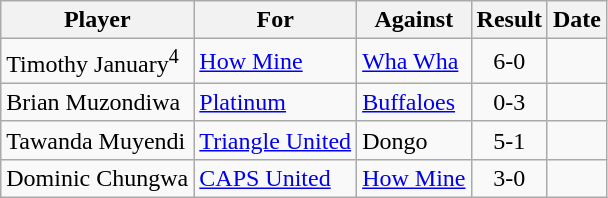<table class="wikitable sortable">
<tr>
<th>Player</th>
<th>For</th>
<th>Against</th>
<th style="text-align:center">Result</th>
<th>Date</th>
</tr>
<tr>
<td>Timothy January<sup>4</sup></td>
<td><a href='#'>How Mine</a></td>
<td><a href='#'>Wha Wha</a></td>
<td style="text-align:center;">6-0</td>
<td></td>
</tr>
<tr>
<td>Brian Muzondiwa</td>
<td><a href='#'>Platinum</a></td>
<td><a href='#'>Buffaloes</a></td>
<td style="text-align:center;">0-3</td>
<td></td>
</tr>
<tr>
<td>Tawanda Muyendi</td>
<td><a href='#'>Triangle United</a></td>
<td>Dongo</td>
<td style="text-align:center;">5-1</td>
<td></td>
</tr>
<tr>
<td>Dominic Chungwa</td>
<td><a href='#'>CAPS United</a></td>
<td><a href='#'>How Mine</a></td>
<td style="text-align:center;">3-0</td>
<td></td>
</tr>
</table>
